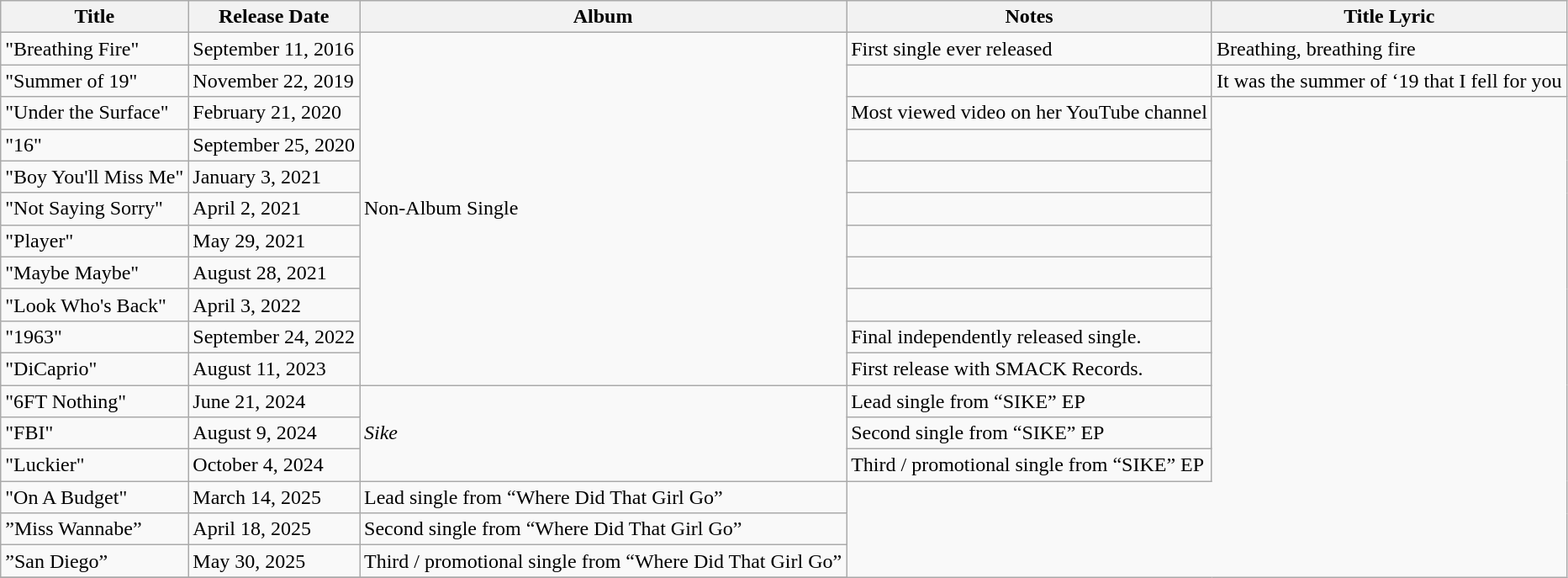<table class="wikitable sortable">
<tr>
<th>Title</th>
<th>Release Date</th>
<th>Album</th>
<th class="unsortable">Notes</th>
<th class="unsortable">Title Lyric</th>
</tr>
<tr>
<td>"Breathing Fire"</td>
<td>September 11, 2016</td>
<td rowspan="11">Non-Album Single</td>
<td>First single ever released</td>
<td>Breathing, breathing fire</td>
</tr>
<tr>
<td>"Summer of 19"</td>
<td>November 22, 2019</td>
<td></td>
<td>It was the summer of ‘19 that I fell for you</td>
</tr>
<tr>
<td>"Under the Surface"</td>
<td>February 21, 2020</td>
<td>Most viewed video on her YouTube channel</td>
</tr>
<tr>
<td>"16"</td>
<td>September 25, 2020</td>
<td></td>
</tr>
<tr>
<td>"Boy You'll Miss Me"</td>
<td>January 3, 2021</td>
<td></td>
</tr>
<tr>
<td>"Not Saying Sorry"</td>
<td>April 2, 2021</td>
<td></td>
</tr>
<tr>
<td>"Player"</td>
<td>May 29, 2021</td>
<td></td>
</tr>
<tr>
<td>"Maybe Maybe"</td>
<td>August 28, 2021</td>
<td></td>
</tr>
<tr>
<td>"Look Who's Back"</td>
<td>April 3, 2022</td>
<td></td>
</tr>
<tr>
<td>"1963"</td>
<td>September 24, 2022</td>
<td>Final independently released single.</td>
</tr>
<tr>
<td>"DiCaprio"</td>
<td>August 11, 2023</td>
<td>First release with SMACK Records.</td>
</tr>
<tr>
<td>"6FT Nothing"</td>
<td>June 21, 2024</td>
<td rowspan="3"><em>Sike</em></td>
<td>Lead single from “SIKE” EP</td>
</tr>
<tr>
<td>"FBI"</td>
<td>August 9, 2024</td>
<td>Second single from “SIKE” EP</td>
</tr>
<tr>
<td>"Luckier"</td>
<td>October 4, 2024</td>
<td>Third / promotional single from “SIKE” EP</td>
</tr>
<tr>
<td>"On A Budget"</td>
<td>March 14, 2025</td>
<td>Lead single from “Where Did That Girl Go”</td>
</tr>
<tr>
<td>”Miss Wannabe”</td>
<td>April 18, 2025</td>
<td>Second single from “Where Did That Girl Go”</td>
</tr>
<tr>
<td>”San Diego”</td>
<td>May 30, 2025</td>
<td>Third / promotional single from “Where Did That Girl Go”</td>
</tr>
<tr>
</tr>
</table>
